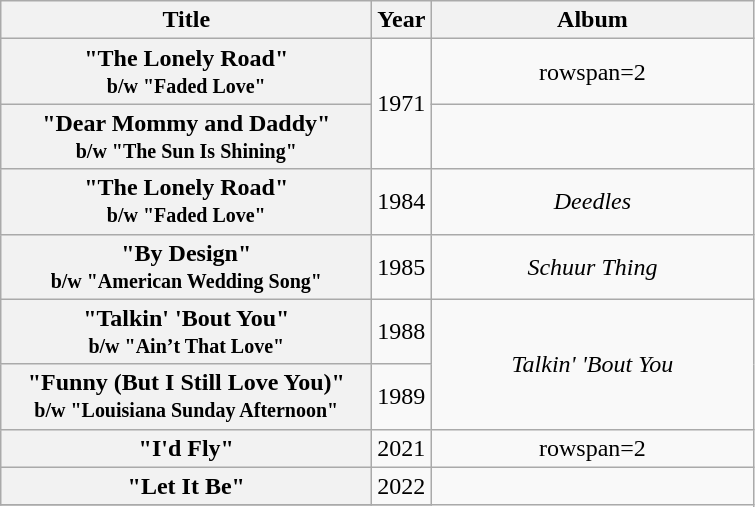<table class="wikitable plainrowheaders" style="text-align: center;">
<tr>
<th scope="col" style="width:15em;">Title</th>
<th>Year</th>
<th scope="col" style="width:13em;">Album</th>
</tr>
<tr>
<th scope="row">"The Lonely Road"<br><small>b/w "Faded Love"</small></th>
<td rowspan=2>1971</td>
<td>rowspan=2 </td>
</tr>
<tr>
<th scope="row">"Dear Mommy and Daddy"<br><small>b/w "The Sun Is Shining"</small></th>
</tr>
<tr>
<th scope="row">"The Lonely Road"<br><small>b/w "Faded Love"</small></th>
<td>1984</td>
<td><em>Deedles</em></td>
</tr>
<tr>
<th scope="row">"By Design"<br><small>b/w "American Wedding Song"</small></th>
<td>1985</td>
<td><em>Schuur Thing</em></td>
</tr>
<tr>
<th scope="row">"Talkin' 'Bout You"<br><small>b/w "Ain’t That Love"</small></th>
<td>1988</td>
<td rowspan=2><em>Talkin' 'Bout You</em></td>
</tr>
<tr>
<th scope="row">"Funny (But I Still Love You)"<br><small>b/w "Louisiana Sunday Afternoon"</small></th>
<td>1989</td>
</tr>
<tr>
<th scope="row">"I'd Fly"</th>
<td>2021</td>
<td>rowspan=2 </td>
</tr>
<tr>
<th scope="row">"Let It Be"</th>
<td>2022</td>
</tr>
<tr>
</tr>
</table>
